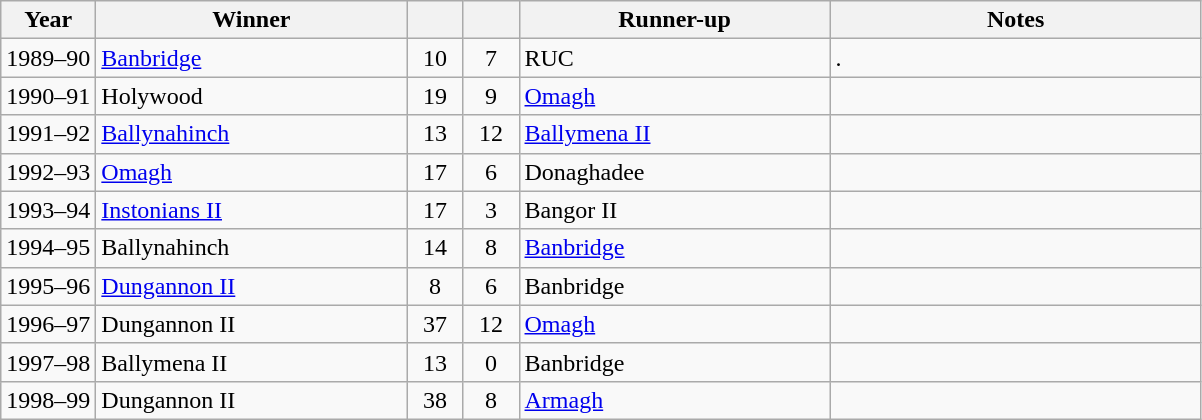<table class="wikitable">
<tr>
<th>Year</th>
<th>Winner</th>
<th></th>
<th></th>
<th>Runner-up</th>
<th>Notes</th>
</tr>
<tr>
<td align="center">1989–90</td>
<td width=200><a href='#'>Banbridge</a></td>
<td width=30 align="center">10</td>
<td width=30 align="center">7</td>
<td width=200>RUC</td>
<td width=240>.</td>
</tr>
<tr>
<td align="center">1990–91</td>
<td>Holywood</td>
<td align="center">19</td>
<td align="center">9</td>
<td><a href='#'>Omagh</a></td>
<td></td>
</tr>
<tr>
<td align="center">1991–92</td>
<td><a href='#'>Ballynahinch</a></td>
<td align="center">13</td>
<td align="center">12</td>
<td><a href='#'>Ballymena II</a></td>
<td></td>
</tr>
<tr>
<td align="center">1992–93</td>
<td><a href='#'>Omagh</a></td>
<td align="center">17</td>
<td align="center">6</td>
<td>Donaghadee</td>
<td></td>
</tr>
<tr>
<td align="center">1993–94</td>
<td><a href='#'>Instonians II</a></td>
<td align="center">17</td>
<td align="center">3</td>
<td>Bangor II</td>
<td></td>
</tr>
<tr>
<td align="center">1994–95</td>
<td>Ballynahinch</td>
<td align="center">14</td>
<td align="center">8</td>
<td><a href='#'>Banbridge</a></td>
<td></td>
</tr>
<tr>
<td align="center">1995–96</td>
<td><a href='#'>Dungannon II</a></td>
<td align="center">8</td>
<td align="center">6</td>
<td>Banbridge</td>
<td></td>
</tr>
<tr>
<td align="center">1996–97</td>
<td>Dungannon II</td>
<td align="center">37</td>
<td align="center">12</td>
<td><a href='#'>Omagh</a></td>
<td></td>
</tr>
<tr>
<td align="center">1997–98</td>
<td>Ballymena II</td>
<td align="center">13</td>
<td align="center">0</td>
<td>Banbridge</td>
<td></td>
</tr>
<tr>
<td align="center">1998–99</td>
<td>Dungannon II</td>
<td align="center">38</td>
<td align="center">8</td>
<td><a href='#'>Armagh</a></td>
<td></td>
</tr>
</table>
